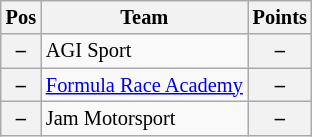<table class="wikitable" style="font-size: 85%">
<tr>
<th>Pos</th>
<th>Team</th>
<th>Points</th>
</tr>
<tr>
<th>–</th>
<td> AGI Sport</td>
<th>–</th>
</tr>
<tr>
<th>–</th>
<td> <a href='#'>Formula Race Academy</a></td>
<th>–</th>
</tr>
<tr>
<th>–</th>
<td> Jam Motorsport</td>
<th>–</th>
</tr>
</table>
